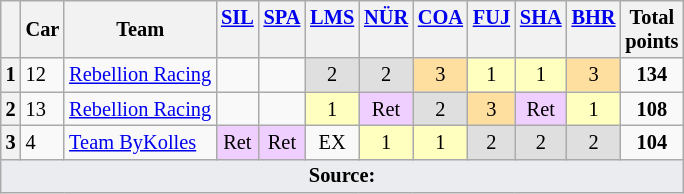<table class="wikitable" style="font-size: 85%; text-align:center;">
<tr valign="top">
<th valign=middle></th>
<th valign=middle>Car</th>
<th valign=middle>Team</th>
<th><a href='#'>SIL</a><br></th>
<th><a href='#'>SPA</a><br></th>
<th><a href='#'>LMS</a><br></th>
<th><a href='#'>NÜR</a><br></th>
<th><a href='#'>COA</a><br></th>
<th><a href='#'>FUJ</a><br></th>
<th><a href='#'>SHA</a><br></th>
<th><a href='#'>BHR</a><br></th>
<th valign=middle>Total<br>points</th>
</tr>
<tr>
<th>1</th>
<td align=left>12</td>
<td align=left> <a href='#'>Rebellion Racing</a></td>
<td></td>
<td></td>
<td style="background:#DFDFDF;">2</td>
<td style="background:#DFDFDF;">2</td>
<td style="background:#FFDF9F;">3</td>
<td style="background:#FFFFBF;">1</td>
<td style="background:#FFFFBF;">1</td>
<td style="background:#FFDF9F;">3</td>
<td><strong>134</strong></td>
</tr>
<tr>
<th>2</th>
<td align=left>13</td>
<td align=left> <a href='#'>Rebellion Racing</a></td>
<td></td>
<td></td>
<td style="background:#FFFFBF;">1</td>
<td style="background:#EFCFFF;">Ret</td>
<td style="background:#DFDFDF;">2</td>
<td style="background:#FFDF9F;">3</td>
<td style="background:#EFCFFF;">Ret</td>
<td style="background:#FFFFBF;">1</td>
<td><strong>108</strong></td>
</tr>
<tr>
<th>3</th>
<td align=left>4</td>
<td align=left> <a href='#'>Team ByKolles</a></td>
<td style="background:#EFCFFF;">Ret</td>
<td style="background:#EFCFFF;">Ret</td>
<td>EX</td>
<td style="background:#FFFFBF;">1</td>
<td style="background:#FFFFBF;">1</td>
<td style="background:#DFDFDF;">2</td>
<td style="background:#DFDFDF;">2</td>
<td style="background:#DFDFDF;">2</td>
<td><strong>104</strong></td>
</tr>
<tr class="sortbottom">
<td colspan="12" style="background-color:#EAECF0;text-align:center"><strong>Source:</strong></td>
</tr>
</table>
